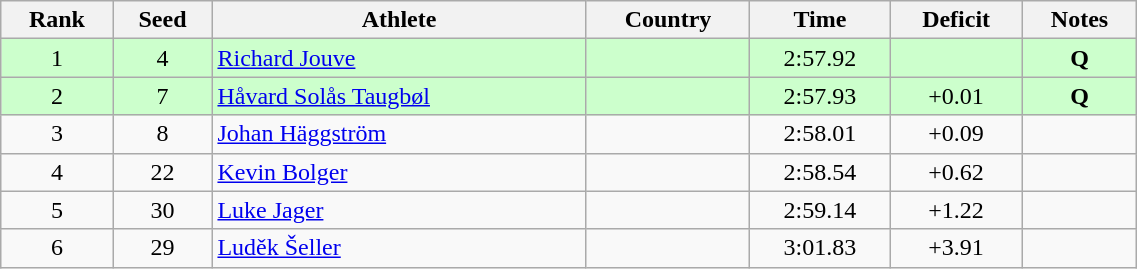<table class="wikitable sortable" style="text-align:center" width=60%>
<tr>
<th>Rank</th>
<th>Seed</th>
<th>Athlete</th>
<th>Country</th>
<th>Time</th>
<th>Deficit</th>
<th>Notes</th>
</tr>
<tr bgcolor=#ccffcc>
<td>1</td>
<td>4</td>
<td align=left><a href='#'>Richard Jouve</a></td>
<td align=left></td>
<td>2:57.92</td>
<td></td>
<td><strong>Q</strong></td>
</tr>
<tr bgcolor=#ccffcc>
<td>2</td>
<td>7</td>
<td align=left><a href='#'>Håvard Solås Taugbøl</a></td>
<td align=left></td>
<td>2:57.93</td>
<td>+0.01</td>
<td><strong>Q</strong></td>
</tr>
<tr>
<td>3</td>
<td>8</td>
<td align=left><a href='#'>Johan Häggström</a></td>
<td align=left></td>
<td>2:58.01</td>
<td>+0.09</td>
<td></td>
</tr>
<tr>
<td>4</td>
<td>22</td>
<td align=left><a href='#'>Kevin Bolger</a></td>
<td align=left></td>
<td>2:58.54</td>
<td>+0.62</td>
<td></td>
</tr>
<tr>
<td>5</td>
<td>30</td>
<td align=left><a href='#'>Luke Jager</a></td>
<td align=left></td>
<td>2:59.14</td>
<td>+1.22</td>
<td></td>
</tr>
<tr>
<td>6</td>
<td>29</td>
<td align=left><a href='#'>Luděk Šeller</a></td>
<td align=left></td>
<td>3:01.83</td>
<td>+3.91</td>
<td></td>
</tr>
</table>
